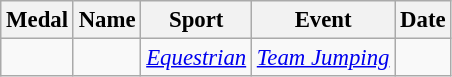<table class="wikitable sortable" style="font-size: 95%;">
<tr>
<th>Medal</th>
<th>Name</th>
<th>Sport</th>
<th>Event</th>
<th>Date</th>
</tr>
<tr>
<td><em> </em></td>
<td><em> </em></td>
<td><em><a href='#'>Equestrian</a></em></td>
<td><em><a href='#'>Team Jumping</a> </em></td>
<td><em></em></td>
</tr>
</table>
